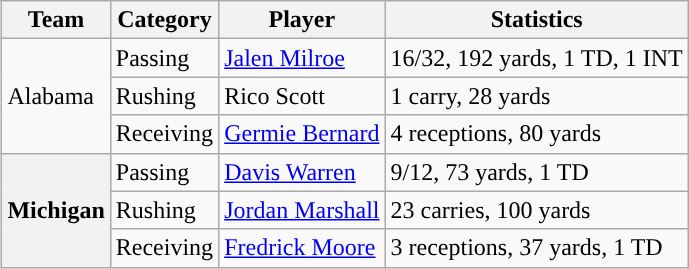<table class="wikitable" style="float: right;">
<tr>
<th>Team</th>
<th>Category</th>
<th>Player</th>
<th>Statistics</th>
</tr>
<tr>
<td rowspan=3>Alabama</td>
<td>Passing</td>
<td><a href='#'>Jalen Milroe</a></td>
<td>16/32, 192 yards, 1 TD, 1 INT</td>
</tr>
<tr>
<td>Rushing</td>
<td>Rico Scott</td>
<td>1 carry, 28 yards</td>
</tr>
<tr>
<td>Receiving</td>
<td><a href='#'>Germie Bernard</a></td>
<td>4 receptions, 80 yards</td>
</tr>
<tr>
<th rowspan=3>Michigan</th>
<td>Passing</td>
<td><a href='#'>Davis Warren</a></td>
<td>9/12, 73 yards, 1 TD</td>
</tr>
<tr>
<td>Rushing</td>
<td><a href='#'>Jordan Marshall</a></td>
<td>23 carries, 100 yards</td>
</tr>
<tr>
<td>Receiving</td>
<td><a href='#'>Fredrick Moore</a></td>
<td>3 receptions, 37 yards, 1 TD</td>
</tr>
</table>
